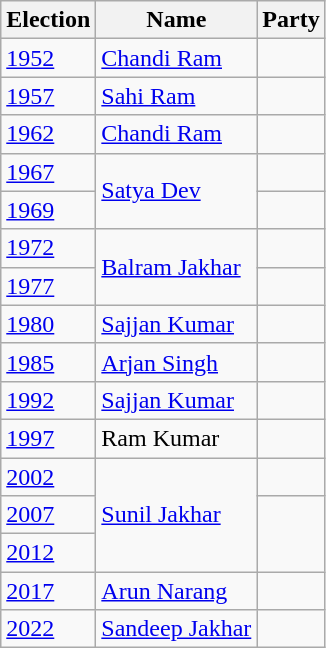<table class="wikitable">
<tr>
<th>Election</th>
<th>Name</th>
<th colspan="2">Party</th>
</tr>
<tr>
<td><a href='#'>1952</a></td>
<td><a href='#'>Chandi Ram</a></td>
<td></td>
</tr>
<tr>
<td><a href='#'>1957</a></td>
<td><a href='#'>Sahi Ram</a></td>
<td></td>
</tr>
<tr>
<td><a href='#'>1962</a></td>
<td><a href='#'>Chandi Ram</a></td>
<td></td>
</tr>
<tr>
<td><a href='#'>1967</a></td>
<td rowspan="2"><a href='#'>Satya Dev</a></td>
<td></td>
</tr>
<tr>
<td><a href='#'>1969</a></td>
</tr>
<tr>
<td><a href='#'>1972</a></td>
<td rowspan="2"><a href='#'>Balram Jakhar</a></td>
<td></td>
</tr>
<tr>
<td><a href='#'>1977</a></td>
</tr>
<tr>
<td><a href='#'>1980</a></td>
<td><a href='#'>Sajjan Kumar</a></td>
<td></td>
</tr>
<tr>
<td><a href='#'>1985</a></td>
<td><a href='#'>Arjan Singh</a></td>
<td></td>
</tr>
<tr>
<td><a href='#'>1992</a></td>
<td><a href='#'>Sajjan Kumar</a></td>
<td></td>
</tr>
<tr>
<td><a href='#'>1997</a></td>
<td>Ram Kumar</td>
<td></td>
</tr>
<tr>
<td><a href='#'>2002</a></td>
<td rowspan="3"><a href='#'>Sunil Jakhar</a></td>
<td></td>
</tr>
<tr>
<td><a href='#'>2007</a></td>
</tr>
<tr>
<td><a href='#'>2012</a></td>
</tr>
<tr>
<td><a href='#'>2017</a></td>
<td><a href='#'>Arun Narang</a></td>
<td></td>
</tr>
<tr>
<td><a href='#'>2022</a></td>
<td><a href='#'>Sandeep Jakhar</a></td>
<td></td>
</tr>
</table>
